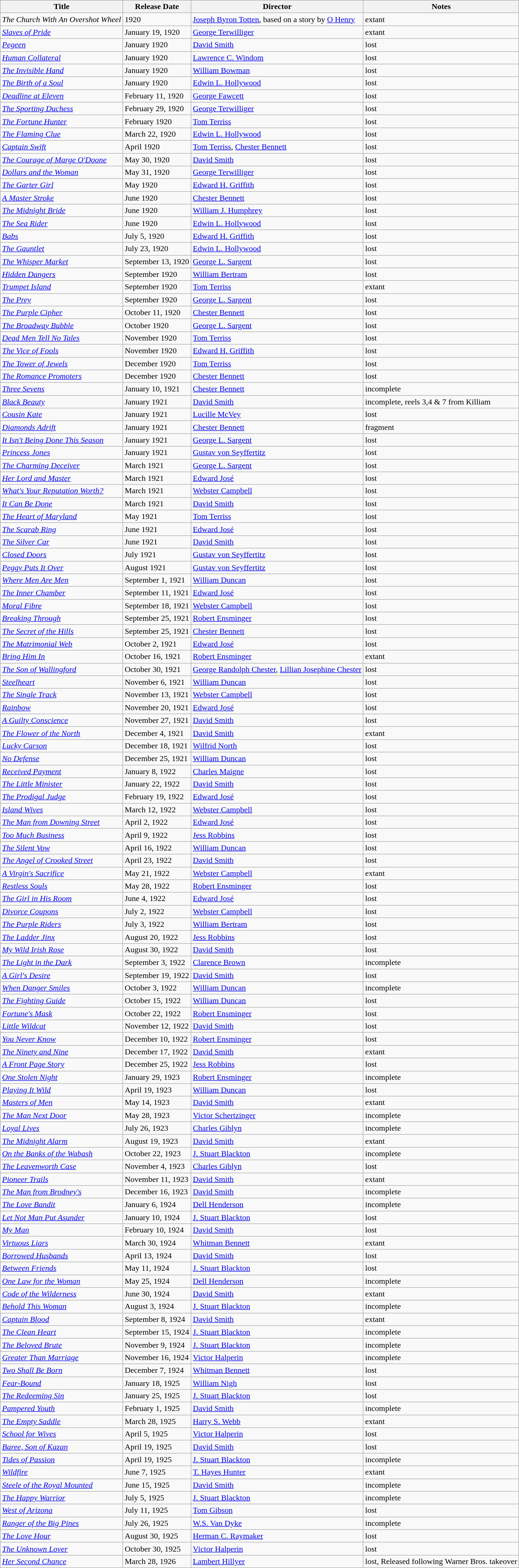<table class="wikitable sortable">
<tr>
<th>Title</th>
<th>Release Date</th>
<th>Director</th>
<th>Notes</th>
</tr>
<tr>
<td><em>The Church With An Overshot Wheel</em></td>
<td>1920</td>
<td><a href='#'>Joseph Byron Totten</a>, based on a story by <a href='#'>O Henry</a></td>
<td>extant </td>
</tr>
<tr>
<td><em><a href='#'>Slaves of Pride</a></em></td>
<td>January 19, 1920</td>
<td><a href='#'>George Terwilliger</a></td>
<td>extant</td>
</tr>
<tr>
<td><em><a href='#'>Pegeen</a></em></td>
<td>January 1920</td>
<td><a href='#'>David Smith</a></td>
<td>lost</td>
</tr>
<tr>
<td><em><a href='#'>Human Collateral</a></em></td>
<td>January 1920</td>
<td><a href='#'>Lawrence C. Windom</a></td>
<td>lost</td>
</tr>
<tr>
<td><em><a href='#'>The Invisible Hand</a></em></td>
<td>January 1920</td>
<td><a href='#'>William Bowman</a></td>
<td>lost</td>
</tr>
<tr>
<td><em><a href='#'>The Birth of a Soul</a></em></td>
<td>January 1920</td>
<td><a href='#'>Edwin L. Hollywood</a></td>
<td>lost</td>
</tr>
<tr>
<td><em><a href='#'>Deadline at Eleven</a></em></td>
<td>February 11, 1920</td>
<td><a href='#'>George Fawcett</a></td>
<td>lost</td>
</tr>
<tr>
<td><em><a href='#'>The Sporting Duchess</a></em></td>
<td>February 29, 1920</td>
<td><a href='#'>George Terwilliger</a></td>
<td>lost</td>
</tr>
<tr>
<td><em><a href='#'>The Fortune Hunter</a></em></td>
<td>February 1920</td>
<td><a href='#'>Tom Terriss</a></td>
<td>lost</td>
</tr>
<tr>
<td><em><a href='#'>The Flaming Clue</a></em></td>
<td>March 22, 1920</td>
<td><a href='#'>Edwin L. Hollywood</a></td>
<td>lost</td>
</tr>
<tr>
<td><em><a href='#'>Captain Swift</a></em></td>
<td>April 1920</td>
<td><a href='#'>Tom Terriss</a>, <a href='#'>Chester Bennett</a></td>
<td>lost</td>
</tr>
<tr>
<td><em><a href='#'>The Courage of Marge O'Doone</a></em></td>
<td>May 30, 1920</td>
<td><a href='#'>David Smith</a></td>
<td>lost</td>
</tr>
<tr>
<td><em><a href='#'>Dollars and the Woman</a></em></td>
<td>May 31, 1920</td>
<td><a href='#'>George Terwilliger</a></td>
<td>lost</td>
</tr>
<tr>
<td><em><a href='#'>The Garter Girl</a></em></td>
<td>May 1920</td>
<td><a href='#'>Edward H. Griffith</a></td>
<td>lost</td>
</tr>
<tr>
<td><em><a href='#'>A Master Stroke</a></em></td>
<td>June 1920</td>
<td><a href='#'>Chester Bennett</a></td>
<td>lost</td>
</tr>
<tr>
<td><em><a href='#'>The Midnight Bride</a></em></td>
<td>June 1920</td>
<td><a href='#'>William J. Humphrey</a></td>
<td>lost</td>
</tr>
<tr>
<td><em><a href='#'>The Sea Rider</a></em></td>
<td>June 1920</td>
<td><a href='#'>Edwin L. Hollywood</a></td>
<td>lost</td>
</tr>
<tr>
<td><em><a href='#'>Babs</a></em></td>
<td>July 5, 1920</td>
<td><a href='#'>Edward H. Griffith</a></td>
<td>lost</td>
</tr>
<tr>
<td><em><a href='#'>The Gauntlet</a></em></td>
<td>July 23, 1920</td>
<td><a href='#'>Edwin L. Hollywood</a></td>
<td>lost</td>
</tr>
<tr>
<td><em><a href='#'>The Whisper Market</a></em></td>
<td>September 13, 1920</td>
<td><a href='#'>George L. Sargent</a></td>
<td>lost</td>
</tr>
<tr>
<td><em><a href='#'>Hidden Dangers</a></em></td>
<td>September 1920</td>
<td><a href='#'>William Bertram</a></td>
<td>lost</td>
</tr>
<tr>
<td><em><a href='#'>Trumpet Island</a></em></td>
<td>September 1920</td>
<td><a href='#'>Tom Terriss</a></td>
<td>extant</td>
</tr>
<tr>
<td><em><a href='#'>The Prey</a></em></td>
<td>September 1920</td>
<td><a href='#'>George L. Sargent</a></td>
<td>lost</td>
</tr>
<tr>
<td><em><a href='#'>The Purple Cipher</a></em></td>
<td>October 11, 1920</td>
<td><a href='#'>Chester Bennett</a></td>
<td>lost</td>
</tr>
<tr>
<td><em><a href='#'>The Broadway Bubble</a></em></td>
<td>October 1920</td>
<td><a href='#'>George L. Sargent</a></td>
<td>lost</td>
</tr>
<tr>
<td><em><a href='#'>Dead Men Tell No Tales</a></em></td>
<td>November 1920</td>
<td><a href='#'>Tom Terriss</a></td>
<td>lost</td>
</tr>
<tr>
<td><em><a href='#'>The Vice of Fools</a></em></td>
<td>November 1920</td>
<td><a href='#'>Edward H. Griffith</a></td>
<td>lost</td>
</tr>
<tr>
<td><em><a href='#'>The Tower of Jewels</a></em></td>
<td>December 1920</td>
<td><a href='#'>Tom Terriss</a></td>
<td>lost</td>
</tr>
<tr>
<td><em><a href='#'>The Romance Promoters</a></em></td>
<td>December 1920</td>
<td><a href='#'>Chester Bennett</a></td>
<td>lost</td>
</tr>
<tr>
<td><em><a href='#'>Three Sevens</a></em></td>
<td>January 10, 1921</td>
<td><a href='#'>Chester Bennett</a></td>
<td>incomplete</td>
</tr>
<tr>
<td><em><a href='#'>Black Beauty</a></em></td>
<td>January 1921</td>
<td><a href='#'>David Smith</a></td>
<td>incomplete, reels 3,4 & 7 from Killiam</td>
</tr>
<tr>
<td><em><a href='#'>Cousin Kate</a></em></td>
<td>January 1921</td>
<td><a href='#'>Lucille McVey</a></td>
<td>lost</td>
</tr>
<tr>
<td><em><a href='#'>Diamonds Adrift</a></em></td>
<td>January 1921</td>
<td><a href='#'>Chester Bennett</a></td>
<td>fragment</td>
</tr>
<tr>
<td><em><a href='#'>It Isn't Being Done This Season</a></em></td>
<td>January 1921</td>
<td><a href='#'>George L. Sargent</a></td>
<td>lost</td>
</tr>
<tr>
<td><em><a href='#'>Princess Jones</a></em></td>
<td>January 1921</td>
<td><a href='#'>Gustav von Seyffertitz</a></td>
<td>lost</td>
</tr>
<tr>
<td><em><a href='#'>The Charming Deceiver</a></em></td>
<td>March 1921</td>
<td><a href='#'>George L. Sargent</a></td>
<td>lost</td>
</tr>
<tr>
<td><em><a href='#'>Her Lord and Master</a></em></td>
<td>March 1921</td>
<td><a href='#'>Edward José</a></td>
<td>lost</td>
</tr>
<tr>
<td><em><a href='#'>What's Your Reputation Worth?</a></em></td>
<td>March 1921</td>
<td><a href='#'>Webster Campbell</a></td>
<td>lost</td>
</tr>
<tr>
<td><em><a href='#'>It Can Be Done</a></em></td>
<td>March 1921</td>
<td><a href='#'>David Smith</a></td>
<td>lost</td>
</tr>
<tr>
<td><em><a href='#'>The Heart of Maryland</a></em></td>
<td>May 1921</td>
<td><a href='#'>Tom Terriss</a></td>
<td>lost</td>
</tr>
<tr>
<td><em><a href='#'>The Scarab Ring</a></em></td>
<td>June 1921</td>
<td><a href='#'>Edward José</a></td>
<td>lost</td>
</tr>
<tr>
<td><em><a href='#'>The Silver Car</a></em></td>
<td>June 1921</td>
<td><a href='#'>David Smith</a></td>
<td>lost</td>
</tr>
<tr>
<td><em><a href='#'>Closed Doors</a></em></td>
<td>July 1921</td>
<td><a href='#'>Gustav von Seyffertitz</a></td>
<td>lost</td>
</tr>
<tr>
<td><em><a href='#'>Peggy Puts It Over</a></em></td>
<td>August 1921</td>
<td><a href='#'>Gustav von Seyffertitz</a></td>
<td>lost</td>
</tr>
<tr>
<td><em><a href='#'>Where Men Are Men</a></em></td>
<td>September 1, 1921</td>
<td><a href='#'>William Duncan</a></td>
<td>lost</td>
</tr>
<tr>
<td><em><a href='#'>The Inner Chamber</a></em></td>
<td>September 11, 1921</td>
<td><a href='#'>Edward José</a></td>
<td>lost</td>
</tr>
<tr>
<td><em><a href='#'>Moral Fibre</a></em></td>
<td>September 18, 1921</td>
<td><a href='#'>Webster Campbell</a></td>
<td>lost</td>
</tr>
<tr>
<td><em><a href='#'>Breaking Through</a></em></td>
<td>September 25, 1921</td>
<td><a href='#'>Robert Ensminger</a></td>
<td>lost</td>
</tr>
<tr>
<td><em><a href='#'>The Secret of the Hills</a></em></td>
<td>September 25, 1921</td>
<td><a href='#'>Chester Bennett</a></td>
<td>lost</td>
</tr>
<tr>
<td><em><a href='#'>The Matrimonial Web</a></em></td>
<td>October 2, 1921</td>
<td><a href='#'>Edward José</a></td>
<td>lost</td>
</tr>
<tr>
<td><em><a href='#'>Bring Him In</a></em></td>
<td>October 16, 1921</td>
<td><a href='#'>Robert Ensminger</a></td>
<td>extant</td>
</tr>
<tr>
<td><em><a href='#'>The Son of Wallingford</a></em></td>
<td>October 30, 1921</td>
<td><a href='#'>George Randolph Chester</a>, <a href='#'>Lillian Josephine Chester</a></td>
<td>lost</td>
</tr>
<tr>
<td><em><a href='#'>Steelheart</a></em></td>
<td>November 6, 1921</td>
<td><a href='#'>William Duncan</a></td>
<td>lost</td>
</tr>
<tr>
<td><em><a href='#'>The Single Track</a></em></td>
<td>November 13, 1921</td>
<td><a href='#'>Webster Campbell</a></td>
<td>lost</td>
</tr>
<tr>
<td><em><a href='#'>Rainbow</a></em></td>
<td>November 20, 1921</td>
<td><a href='#'>Edward José</a></td>
<td>lost</td>
</tr>
<tr>
<td><em><a href='#'>A Guilty Conscience</a></em></td>
<td>November 27, 1921</td>
<td><a href='#'>David Smith</a></td>
<td>lost</td>
</tr>
<tr>
<td><em><a href='#'>The Flower of the North</a></em></td>
<td>December 4, 1921</td>
<td><a href='#'>David Smith</a></td>
<td>extant</td>
</tr>
<tr>
<td><em><a href='#'>Lucky Carson</a></em></td>
<td>December 18, 1921</td>
<td><a href='#'>Wilfrid North</a></td>
<td>lost</td>
</tr>
<tr>
<td><em><a href='#'>No Defense</a></em></td>
<td>December 25, 1921</td>
<td><a href='#'>William Duncan</a></td>
<td>lost</td>
</tr>
<tr>
<td><em><a href='#'>Received Payment</a></em></td>
<td>January 8, 1922</td>
<td><a href='#'>Charles Maigne</a></td>
<td>lost</td>
</tr>
<tr>
<td><em><a href='#'>The Little Minister</a></em></td>
<td>January 22, 1922</td>
<td><a href='#'>David Smith</a></td>
<td>lost</td>
</tr>
<tr>
<td><em><a href='#'>The Prodigal Judge</a></em></td>
<td>February 19, 1922</td>
<td><a href='#'>Edward José</a></td>
<td>lost</td>
</tr>
<tr>
<td><em><a href='#'>Island Wives</a></em></td>
<td>March 12, 1922</td>
<td><a href='#'>Webster Campbell</a></td>
<td>lost</td>
</tr>
<tr>
<td><em><a href='#'>The Man from Downing Street</a></em></td>
<td>April 2, 1922</td>
<td><a href='#'>Edward José</a></td>
<td>lost</td>
</tr>
<tr>
<td><em><a href='#'>Too Much Business</a></em></td>
<td>April 9, 1922</td>
<td><a href='#'>Jess Robbins</a></td>
<td>lost</td>
</tr>
<tr>
<td><em><a href='#'>The Silent Vow</a></em></td>
<td>April 16, 1922</td>
<td><a href='#'>William Duncan</a></td>
<td>lost</td>
</tr>
<tr>
<td><em><a href='#'>The Angel of Crooked Street</a></em></td>
<td>April 23, 1922</td>
<td><a href='#'>David Smith</a></td>
<td>lost</td>
</tr>
<tr>
<td><em><a href='#'>A Virgin's Sacrifice</a></em></td>
<td>May 21, 1922</td>
<td><a href='#'>Webster Campbell</a></td>
<td>extant</td>
</tr>
<tr>
<td><em><a href='#'>Restless Souls</a></em></td>
<td>May 28, 1922</td>
<td><a href='#'>Robert Ensminger</a></td>
<td>lost</td>
</tr>
<tr>
<td><em><a href='#'>The Girl in His Room</a></em></td>
<td>June 4, 1922</td>
<td><a href='#'>Edward José</a></td>
<td>lost</td>
</tr>
<tr>
<td><em><a href='#'>Divorce Coupons</a></em></td>
<td>July 2, 1922</td>
<td><a href='#'>Webster Campbell</a></td>
<td>lost</td>
</tr>
<tr>
<td><em><a href='#'>The Purple Riders</a></em></td>
<td>July 3, 1922</td>
<td><a href='#'>William Bertram</a></td>
<td>lost</td>
</tr>
<tr>
<td><em><a href='#'>The Ladder Jinx</a></em></td>
<td>August 20, 1922</td>
<td><a href='#'>Jess Robbins</a></td>
<td>lost</td>
</tr>
<tr>
<td><em><a href='#'>My Wild Irish Rose</a></em></td>
<td>August 30, 1922</td>
<td><a href='#'>David Smith</a></td>
<td>lost</td>
</tr>
<tr>
<td><em><a href='#'>The Light in the Dark</a></em></td>
<td>September 3, 1922</td>
<td><a href='#'>Clarence Brown</a></td>
<td>incomplete</td>
</tr>
<tr>
<td><em><a href='#'>A Girl's Desire</a></em></td>
<td>September 19, 1922</td>
<td><a href='#'>David Smith</a></td>
<td>lost</td>
</tr>
<tr>
<td><em><a href='#'>When Danger Smiles</a></em></td>
<td>October 3, 1922</td>
<td><a href='#'>William Duncan</a></td>
<td>incomplete</td>
</tr>
<tr>
<td><em><a href='#'>The Fighting Guide</a></em></td>
<td>October 15, 1922</td>
<td><a href='#'>William Duncan</a></td>
<td>lost</td>
</tr>
<tr>
<td><em><a href='#'>Fortune's Mask</a></em></td>
<td>October 22, 1922</td>
<td><a href='#'>Robert Ensminger</a></td>
<td>lost</td>
</tr>
<tr>
<td><em><a href='#'>Little Wildcat</a></em></td>
<td>November 12, 1922</td>
<td><a href='#'>David Smith</a></td>
<td>lost</td>
</tr>
<tr>
<td><em><a href='#'>You Never Know</a></em></td>
<td>December 10, 1922</td>
<td><a href='#'>Robert Ensminger</a></td>
<td>lost</td>
</tr>
<tr>
<td><em><a href='#'>The Ninety and Nine</a></em></td>
<td>December 17, 1922</td>
<td><a href='#'>David Smith</a></td>
<td>extant</td>
</tr>
<tr>
<td><em><a href='#'>A Front Page Story</a></em></td>
<td>December 25, 1922</td>
<td><a href='#'>Jess Robbins</a></td>
<td>lost</td>
</tr>
<tr>
<td><em><a href='#'>One Stolen Night</a></em></td>
<td>January 29, 1923</td>
<td><a href='#'>Robert Ensminger</a></td>
<td>incomplete</td>
</tr>
<tr>
<td><em><a href='#'>Playing It Wild </a></em></td>
<td>April 19, 1923</td>
<td><a href='#'>William Duncan</a></td>
<td>lost</td>
</tr>
<tr>
<td><em><a href='#'>Masters of Men</a></em></td>
<td>May 14, 1923</td>
<td><a href='#'>David Smith</a></td>
<td>extant</td>
</tr>
<tr>
<td><em><a href='#'>The Man Next Door</a></em></td>
<td>May 28, 1923</td>
<td><a href='#'>Victor Schertzinger</a></td>
<td>incomplete</td>
</tr>
<tr>
<td><em><a href='#'>Loyal Lives</a></em></td>
<td>July 26, 1923</td>
<td><a href='#'>Charles Giblyn</a></td>
<td>incomplete</td>
</tr>
<tr>
<td><em><a href='#'>The Midnight Alarm</a></em></td>
<td>August 19, 1923</td>
<td><a href='#'>David Smith</a></td>
<td>extant</td>
</tr>
<tr>
<td><em><a href='#'>On the Banks of the Wabash</a></em></td>
<td>October 22, 1923</td>
<td><a href='#'>J. Stuart Blackton</a></td>
<td>incomplete</td>
</tr>
<tr>
<td><em><a href='#'>The Leavenworth Case</a></em></td>
<td>November 4, 1923</td>
<td><a href='#'>Charles Giblyn</a></td>
<td>lost</td>
</tr>
<tr>
<td><em><a href='#'>Pioneer Trails</a></em></td>
<td>November 11, 1923</td>
<td><a href='#'>David Smith</a></td>
<td>extant</td>
</tr>
<tr>
<td><em><a href='#'>The Man from Brodney's</a></em></td>
<td>December 16, 1923</td>
<td><a href='#'>David Smith</a></td>
<td>incomplete</td>
</tr>
<tr>
<td><em><a href='#'>The Love Bandit</a></em></td>
<td>January 6, 1924</td>
<td><a href='#'>Dell Henderson</a></td>
<td>incomplete</td>
</tr>
<tr>
<td><em><a href='#'>Let Not Man Put Asunder</a></em></td>
<td>January 10, 1924</td>
<td><a href='#'>J. Stuart Blackton</a></td>
<td>lost</td>
</tr>
<tr>
<td><em><a href='#'>My Man</a></em></td>
<td>February 10, 1924</td>
<td><a href='#'>David Smith</a></td>
<td>lost</td>
</tr>
<tr>
<td><em><a href='#'>Virtuous Liars</a></em></td>
<td>March 30, 1924</td>
<td><a href='#'>Whitman Bennett</a></td>
<td>extant</td>
</tr>
<tr>
<td><em><a href='#'>Borrowed Husbands</a></em></td>
<td>April 13, 1924</td>
<td><a href='#'>David Smith</a></td>
<td>lost</td>
</tr>
<tr>
<td><em><a href='#'>Between Friends</a></em></td>
<td>May 11, 1924</td>
<td><a href='#'>J. Stuart Blackton</a></td>
<td>lost</td>
</tr>
<tr>
<td><em><a href='#'>One Law for the Woman</a></em></td>
<td>May 25, 1924</td>
<td><a href='#'>Dell Henderson</a></td>
<td>incomplete</td>
</tr>
<tr>
<td><em><a href='#'>Code of the Wilderness</a></em></td>
<td>June 30, 1924</td>
<td><a href='#'>David Smith</a></td>
<td>extant</td>
</tr>
<tr>
<td><em><a href='#'>Behold This Woman</a></em></td>
<td>August 3, 1924</td>
<td><a href='#'>J. Stuart Blackton</a></td>
<td>incomplete</td>
</tr>
<tr>
<td><em><a href='#'>Captain Blood</a></em></td>
<td>September 8, 1924</td>
<td><a href='#'>David Smith</a></td>
<td>extant</td>
</tr>
<tr>
<td><em><a href='#'>The Clean Heart</a></em></td>
<td>September 15, 1924</td>
<td><a href='#'>J. Stuart Blackton</a></td>
<td>incomplete</td>
</tr>
<tr>
<td><em><a href='#'>The Beloved Brute</a></em></td>
<td>November 9, 1924</td>
<td><a href='#'>J. Stuart Blackton</a></td>
<td>incomplete</td>
</tr>
<tr>
<td><em><a href='#'>Greater Than Marriage</a></em></td>
<td>November 16, 1924</td>
<td><a href='#'>Victor Halperin</a></td>
<td>incomplete</td>
</tr>
<tr>
<td><em><a href='#'>Two Shall Be Born</a></em></td>
<td>December 7, 1924</td>
<td><a href='#'>Whitman Bennett</a></td>
<td>lost</td>
</tr>
<tr>
<td><em><a href='#'>Fear-Bound</a></em></td>
<td>January 18, 1925</td>
<td><a href='#'>William Nigh</a></td>
<td>lost</td>
</tr>
<tr>
<td><em><a href='#'>The Redeeming Sin</a></em></td>
<td>January 25, 1925</td>
<td><a href='#'>J. Stuart Blackton</a></td>
<td>lost</td>
</tr>
<tr>
<td><em><a href='#'>Pampered Youth</a></em></td>
<td>February 1, 1925</td>
<td><a href='#'>David Smith</a></td>
<td>incomplete</td>
</tr>
<tr>
<td><em><a href='#'>The Empty Saddle</a></em></td>
<td>March 28, 1925</td>
<td><a href='#'>Harry S. Webb</a></td>
<td>extant</td>
</tr>
<tr>
<td><em><a href='#'>School for Wives</a></em></td>
<td>April 5, 1925</td>
<td><a href='#'>Victor Halperin</a></td>
<td>lost</td>
</tr>
<tr>
<td><em><a href='#'>Baree, Son of Kazan</a></em></td>
<td>April 19, 1925</td>
<td><a href='#'>David Smith</a></td>
<td>lost</td>
</tr>
<tr>
<td><em><a href='#'>Tides of Passion</a></em></td>
<td>April 19, 1925</td>
<td><a href='#'>J. Stuart Blackton</a></td>
<td>incomplete</td>
</tr>
<tr>
<td><em><a href='#'>Wildfire</a></em></td>
<td>June 7, 1925</td>
<td><a href='#'>T. Hayes Hunter</a></td>
<td>extant</td>
</tr>
<tr>
<td><em><a href='#'>Steele of the Royal Mounted</a></em></td>
<td>June 15, 1925</td>
<td><a href='#'>David Smith</a></td>
<td>incomplete</td>
</tr>
<tr>
<td><em><a href='#'>The Happy Warrior</a></em></td>
<td>July 5, 1925</td>
<td><a href='#'>J. Stuart Blackton</a></td>
<td>incomplete</td>
</tr>
<tr>
<td><em><a href='#'>West of Arizona</a></em></td>
<td>July 11, 1925</td>
<td><a href='#'>Tom Gibson</a></td>
<td>lost</td>
</tr>
<tr>
<td><em><a href='#'>Ranger of the Big Pines</a></em></td>
<td>July 26, 1925</td>
<td><a href='#'>W.S. Van Dyke</a></td>
<td>incomplete</td>
</tr>
<tr>
<td><em><a href='#'>The Love Hour</a></em></td>
<td>August 30, 1925</td>
<td><a href='#'>Herman C. Raymaker</a></td>
<td>lost</td>
</tr>
<tr>
<td><em><a href='#'>The Unknown Lover</a></em></td>
<td>October 30, 1925</td>
<td><a href='#'>Victor Halperin</a></td>
<td>lost</td>
</tr>
<tr>
<td><em><a href='#'>Her Second Chance</a></em></td>
<td>March 28, 1926</td>
<td><a href='#'>Lambert Hillyer</a></td>
<td>lost, Released following Warner Bros. takeover</td>
</tr>
</table>
